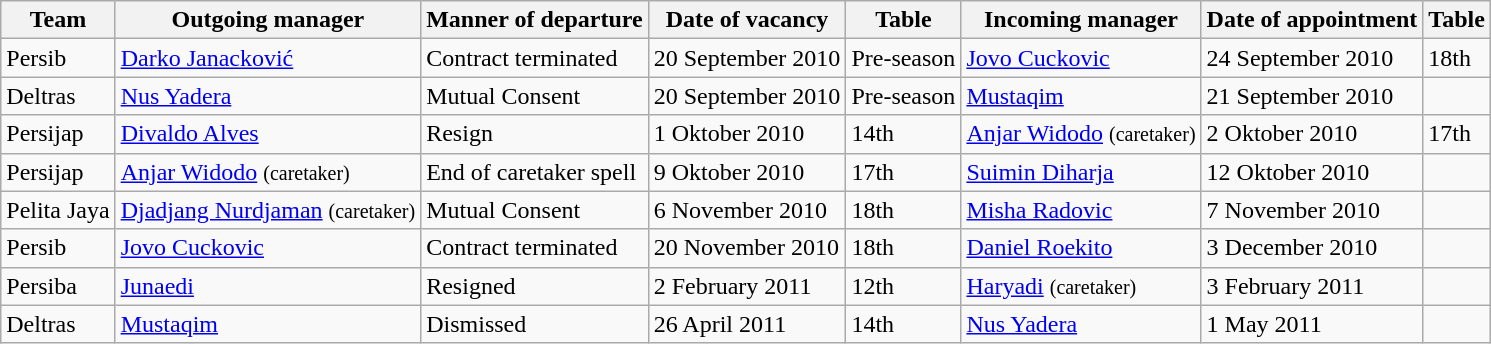<table class="wikitable">
<tr>
<th>Team</th>
<th>Outgoing manager</th>
<th>Manner of departure</th>
<th>Date of vacancy</th>
<th>Table</th>
<th>Incoming manager</th>
<th>Date of appointment</th>
<th>Table</th>
</tr>
<tr>
<td>Persib</td>
<td> <a href='#'>Darko Janacković</a></td>
<td>Contract terminated</td>
<td>20 September 2010</td>
<td>Pre-season</td>
<td> <a href='#'>Jovo Cuckovic</a></td>
<td>24 September 2010</td>
<td>18th</td>
</tr>
<tr>
<td>Deltras</td>
<td> <a href='#'>Nus Yadera</a></td>
<td>Mutual Consent</td>
<td>20 September 2010</td>
<td>Pre-season</td>
<td> <a href='#'>Mustaqim</a></td>
<td>21 September 2010</td>
<td></td>
</tr>
<tr>
<td>Persijap</td>
<td> <a href='#'>Divaldo Alves</a></td>
<td>Resign</td>
<td>1 Oktober 2010</td>
<td>14th</td>
<td> <a href='#'>Anjar Widodo</a> <small>(caretaker)</small></td>
<td>2 Oktober 2010</td>
<td>17th</td>
</tr>
<tr>
<td>Persijap</td>
<td> <a href='#'>Anjar Widodo</a> <small>(caretaker)</small></td>
<td>End of caretaker spell</td>
<td>9 Oktober 2010</td>
<td>17th</td>
<td> <a href='#'>Suimin Diharja</a></td>
<td>12 Oktober 2010</td>
<td></td>
</tr>
<tr>
<td>Pelita Jaya</td>
<td> <a href='#'>Djadjang Nurdjaman</a> <small>(caretaker)</small></td>
<td>Mutual Consent</td>
<td>6 November 2010</td>
<td>18th</td>
<td> <a href='#'>Misha Radovic</a></td>
<td>7 November 2010</td>
<td></td>
</tr>
<tr>
<td>Persib</td>
<td> <a href='#'>Jovo Cuckovic</a></td>
<td>Contract terminated</td>
<td>20 November 2010</td>
<td>18th</td>
<td> <a href='#'>Daniel Roekito</a></td>
<td>3 December 2010</td>
<td></td>
</tr>
<tr>
<td>Persiba</td>
<td> <a href='#'>Junaedi</a></td>
<td>Resigned</td>
<td>2 February 2011</td>
<td>12th</td>
<td> <a href='#'>Haryadi</a> <small>(caretaker)</small></td>
<td>3 February 2011</td>
<td></td>
</tr>
<tr>
<td>Deltras</td>
<td> <a href='#'>Mustaqim</a></td>
<td>Dismissed</td>
<td>26 April 2011</td>
<td>14th</td>
<td> <a href='#'>Nus Yadera</a></td>
<td>1 May 2011</td>
<td></td>
</tr>
</table>
